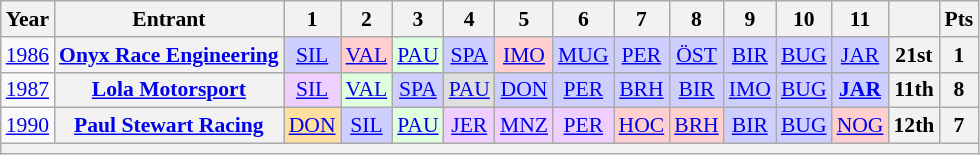<table class="wikitable" style="text-align:center; font-size:90%">
<tr>
<th>Year</th>
<th>Entrant</th>
<th>1</th>
<th>2</th>
<th>3</th>
<th>4</th>
<th>5</th>
<th>6</th>
<th>7</th>
<th>8</th>
<th>9</th>
<th>10</th>
<th>11</th>
<th></th>
<th>Pts</th>
</tr>
<tr>
<td><a href='#'>1986</a></td>
<th><a href='#'>Onyx Race Engineering</a></th>
<td style="background:#CFCFFF;"><a href='#'>SIL</a><br></td>
<td style="background:#FFCFCF;"><a href='#'>VAL</a><br></td>
<td style="background:#DFFFDF;"><a href='#'>PAU</a><br></td>
<td style="background:#CFCFFF;"><a href='#'>SPA</a><br></td>
<td style="background:#FFCFCF;"><a href='#'>IMO</a><br></td>
<td style="background:#CFCFFF;"><a href='#'>MUG</a><br></td>
<td style="background:#CFCFFF;"><a href='#'>PER</a><br></td>
<td style="background:#CFCFFF;"><a href='#'>ÖST</a><br></td>
<td style="background:#CFCFFF;"><a href='#'>BIR</a><br></td>
<td style="background:#CFCFFF;"><a href='#'>BUG</a><br></td>
<td style="background:#CFCFFF;"><a href='#'>JAR</a><br></td>
<th>21st</th>
<th>1</th>
</tr>
<tr>
<td><a href='#'>1987</a></td>
<th><a href='#'>Lola Motorsport</a></th>
<td style="background:#EFCFFF;"><a href='#'>SIL</a><br></td>
<td style="background:#DFFFDF;"><a href='#'>VAL</a><br></td>
<td style="background:#CFCFFF;"><a href='#'>SPA</a><br></td>
<td style="background:#DFDFDF;"><a href='#'>PAU</a><br></td>
<td style="background:#CFCFFF;"><a href='#'>DON</a><br></td>
<td style="background:#CFCFFF;"><a href='#'>PER</a><br></td>
<td style="background:#CFCFFF;"><a href='#'>BRH</a><br></td>
<td style="background:#CFCFFF;"><a href='#'>BIR</a><br></td>
<td style="background:#CFCFFF;"><a href='#'>IMO</a><br></td>
<td style="background:#CFCFFF;"><a href='#'>BUG</a><br></td>
<td style="background:#CFCFFF;"><strong><a href='#'>JAR</a></strong><br></td>
<th>11th</th>
<th>8</th>
</tr>
<tr>
<td><a href='#'>1990</a></td>
<th><a href='#'>Paul Stewart Racing</a></th>
<td style="background:#FFDF9F;"><a href='#'>DON</a><br></td>
<td style="background:#CFCFFF;"><a href='#'>SIL</a><br></td>
<td style="background:#DFFFDF;"><a href='#'>PAU</a><br></td>
<td style="background:#EFCFFF;"><a href='#'>JER</a><br></td>
<td style="background:#EFCFFF;"><a href='#'>MNZ</a><br></td>
<td style="background:#EFCFFF;"><a href='#'>PER</a><br></td>
<td style="background:#FFCFCF;"><a href='#'>HOC</a><br></td>
<td style="background:#FFCFCF;"><a href='#'>BRH</a><br></td>
<td style="background:#CFCFFF;"><a href='#'>BIR</a><br></td>
<td style="background:#CFCFFF;"><a href='#'>BUG</a><br></td>
<td style="background:#FFCFCF;"><a href='#'>NOG</a><br></td>
<th>12th</th>
<th>7</th>
</tr>
<tr>
<th colspan="15"></th>
</tr>
</table>
